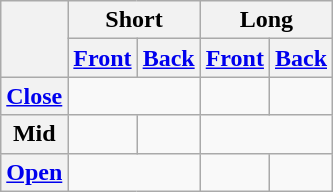<table class="wikitable" border="1" style="text-align: center;">
<tr>
<th rowspan="2"></th>
<th colspan="2">Short</th>
<th colspan="2">Long</th>
</tr>
<tr>
<th><a href='#'>Front</a></th>
<th><a href='#'>Back</a></th>
<th><a href='#'>Front</a></th>
<th><a href='#'>Back</a></th>
</tr>
<tr>
<th><a href='#'>Close</a></th>
<td colspan="2"></td>
<td></td>
<td></td>
</tr>
<tr>
<th>Mid</th>
<td></td>
<td></td>
<td colspan="2"></td>
</tr>
<tr>
<th><a href='#'>Open</a></th>
<td colspan="2"></td>
<td></td>
<td></td>
</tr>
</table>
